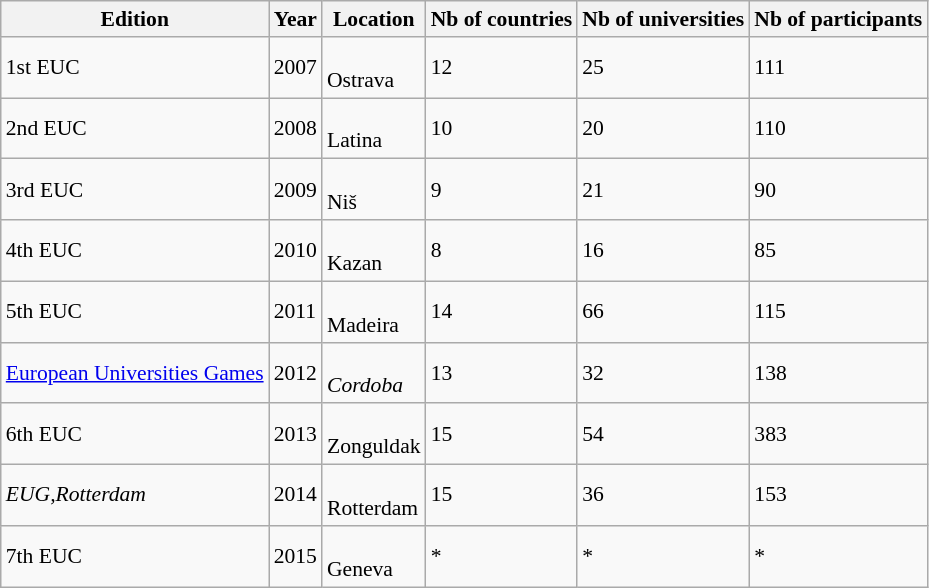<table class=wikitable style="font-size:90%;">
<tr>
<th>Edition</th>
<th>Year</th>
<th>Location</th>
<th>Nb of countries</th>
<th>Nb of universities</th>
<th>Nb of participants</th>
</tr>
<tr>
<td>1st EUC</td>
<td>2007</td>
<td><br> Ostrava</td>
<td>12</td>
<td>25</td>
<td>111</td>
</tr>
<tr>
<td>2nd EUC</td>
<td>2008</td>
<td><br> Latina</td>
<td>10</td>
<td>20</td>
<td>110</td>
</tr>
<tr>
<td>3rd EUC</td>
<td>2009</td>
<td> <br> Niš</td>
<td>9</td>
<td>21</td>
<td>90</td>
</tr>
<tr>
<td>4th EUC</td>
<td>2010</td>
<td><br> Kazan</td>
<td>8</td>
<td>16</td>
<td>85</td>
</tr>
<tr>
<td>5th EUC</td>
<td>2011</td>
<td><br> Madeira</td>
<td>14</td>
<td>66</td>
<td>115</td>
</tr>
<tr>
<td><a href='#'>European Universities Games</a></td>
<td>2012</td>
<td> <br><em>Cordoba</em></td>
<td>13</td>
<td>32</td>
<td>138</td>
</tr>
<tr>
<td>6th EUC</td>
<td>2013</td>
<td> <br>Zonguldak</td>
<td>15</td>
<td>54</td>
<td>383</td>
</tr>
<tr>
<td><em>EUG,Rotterdam</em></td>
<td>2014</td>
<td> <br>Rotterdam</td>
<td>15</td>
<td>36</td>
<td>153</td>
</tr>
<tr>
<td>7th EUC</td>
<td>2015</td>
<td> <br>Geneva</td>
<td>*</td>
<td>*</td>
<td>*</td>
</tr>
</table>
